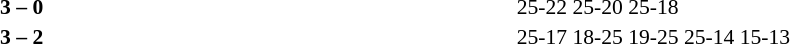<table width=100% cellspacing=1>
<tr>
<th width=20%></th>
<th width=12%></th>
<th width=20%></th>
<th width=33%></th>
<td></td>
</tr>
<tr style=font-size:90%>
<td align=right><strong></strong></td>
<td align=center><strong>3 – 0</strong></td>
<td></td>
<td>25-22 25-20 25-18</td>
<td></td>
</tr>
<tr style=font-size:90%>
<td align=right><strong></strong></td>
<td align=center><strong>3 – 2</strong></td>
<td></td>
<td>25-17 18-25 19-25 25-14 15-13</td>
</tr>
</table>
